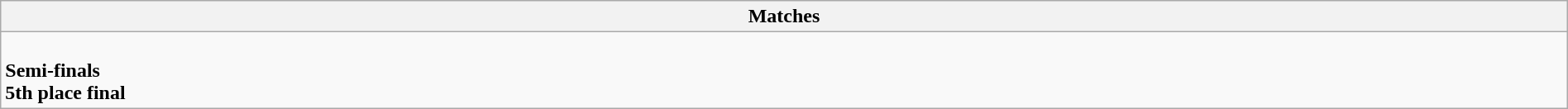<table class="wikitable collapsible collapsed" style="width:100%;">
<tr>
<th>Matches</th>
</tr>
<tr>
<td><br><strong>Semi-finals</strong>

<br><strong>5th place final</strong>
</td>
</tr>
</table>
